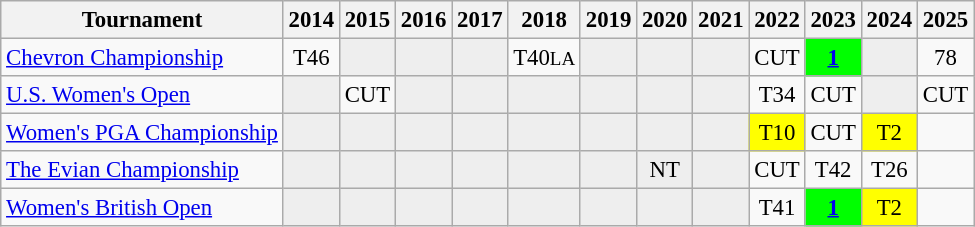<table class="wikitable" style="font-size:95%;text-align:center;">
<tr>
<th>Tournament</th>
<th>2014</th>
<th>2015</th>
<th>2016</th>
<th>2017</th>
<th>2018</th>
<th>2019</th>
<th>2020</th>
<th>2021</th>
<th>2022</th>
<th>2023</th>
<th>2024</th>
<th>2025</th>
</tr>
<tr>
<td align=left><a href='#'>Chevron Championship</a></td>
<td>T46</td>
<td style="background:#eeeeee;"></td>
<td style="background:#eeeeee;"></td>
<td style="background:#eeeeee;"></td>
<td>T40<small>LA</small></td>
<td style="background:#eeeeee;"></td>
<td style="background:#eeeeee;"></td>
<td style="background:#eeeeee;"></td>
<td>CUT</td>
<td style="background:lime;"><strong><a href='#'>1</a></strong></td>
<td style="background:#eeeeee;"></td>
<td>78</td>
</tr>
<tr>
<td align=left><a href='#'>U.S. Women's Open</a></td>
<td style="background:#eeeeee;"></td>
<td>CUT</td>
<td style="background:#eeeeee;"></td>
<td style="background:#eeeeee;"></td>
<td style="background:#eeeeee;"></td>
<td style="background:#eeeeee;"></td>
<td style="background:#eeeeee;"></td>
<td style="background:#eeeeee;"></td>
<td>T34</td>
<td>CUT</td>
<td style="background:#eeeeee;"></td>
<td>CUT</td>
</tr>
<tr>
<td align=left><a href='#'>Women's PGA Championship</a></td>
<td style="background:#eeeeee;"></td>
<td style="background:#eeeeee;"></td>
<td style="background:#eeeeee;"></td>
<td style="background:#eeeeee;"></td>
<td style="background:#eeeeee;"></td>
<td style="background:#eeeeee;"></td>
<td style="background:#eeeeee;"></td>
<td style="background:#eeeeee;"></td>
<td style="background:yellow;">T10</td>
<td>CUT</td>
<td style="background:yellow;">T2</td>
<td></td>
</tr>
<tr>
<td align=left><a href='#'>The Evian Championship</a></td>
<td style="background:#eeeeee;"></td>
<td style="background:#eeeeee;"></td>
<td style="background:#eeeeee;"></td>
<td style="background:#eeeeee;"></td>
<td style="background:#eeeeee;"></td>
<td style="background:#eeeeee;"></td>
<td style="background:#eeeeee;">NT</td>
<td style="background:#eeeeee;"></td>
<td>CUT</td>
<td>T42</td>
<td>T26</td>
<td></td>
</tr>
<tr>
<td align=left><a href='#'>Women's British Open</a></td>
<td style="background:#eeeeee;"></td>
<td style="background:#eeeeee;"></td>
<td style="background:#eeeeee;"></td>
<td style="background:#eeeeee;"></td>
<td style="background:#eeeeee;"></td>
<td style="background:#eeeeee;"></td>
<td style="background:#eeeeee;"></td>
<td style="background:#eeeeee;"></td>
<td>T41</td>
<td style="background:lime;"><strong><a href='#'>1</a></strong></td>
<td style="background:yellow;">T2</td>
<td></td>
</tr>
</table>
